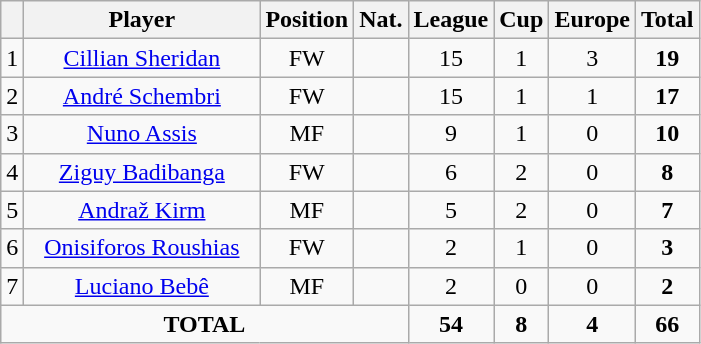<table class="wikitable">
<tr>
<th></th>
<th width="150">Player</th>
<th>Position</th>
<th>Nat.</th>
<th>League</th>
<th>Cup</th>
<th>Europe</th>
<th>Total</th>
</tr>
<tr>
<td align=center>1</td>
<td align=center><a href='#'>Cillian Sheridan</a></td>
<td align=center>FW</td>
<td align=center></td>
<td align=center>15</td>
<td align=center>1</td>
<td align=center>3</td>
<td align=center><strong>19</strong></td>
</tr>
<tr>
<td align=center>2</td>
<td align=center><a href='#'>André Schembri</a></td>
<td align=center>FW</td>
<td align=center></td>
<td align=center>15</td>
<td align=center>1</td>
<td align=center>1</td>
<td align=center><strong>17</strong></td>
</tr>
<tr>
<td align=center>3</td>
<td align=center><a href='#'>Nuno Assis</a></td>
<td align=center>MF</td>
<td align=center></td>
<td align=center>9</td>
<td align=center>1</td>
<td align=center>0</td>
<td align=center><strong>10</strong></td>
</tr>
<tr>
<td align=center>4</td>
<td align=center><a href='#'>Ziguy Badibanga</a></td>
<td align=center>FW</td>
<td align=center></td>
<td align=center>6</td>
<td align=center>2</td>
<td align=center>0</td>
<td align=center><strong>8</strong></td>
</tr>
<tr>
<td align=center>5</td>
<td align=center><a href='#'>Andraž Kirm</a></td>
<td align=center>MF</td>
<td align=center></td>
<td align=center>5</td>
<td align=center>2</td>
<td align=center>0</td>
<td align=center><strong>7</strong></td>
</tr>
<tr>
<td align=center>6</td>
<td align=center><a href='#'>Onisiforos Roushias</a></td>
<td align=center>FW</td>
<td align=center></td>
<td align=center>2</td>
<td align=center>1</td>
<td align=center>0</td>
<td align=center><strong>3</strong></td>
</tr>
<tr>
<td align=center>7</td>
<td align=center><a href='#'>Luciano Bebê</a></td>
<td align=center>MF</td>
<td align=center></td>
<td align=center>2</td>
<td align=center>0</td>
<td align=center>0</td>
<td align=center><strong>2</strong></td>
</tr>
<tr>
<td colspan="4" align=center><strong>TOTAL</strong></td>
<td align=center><strong>54</strong></td>
<td align=center><strong>8</strong></td>
<td align=center><strong>4</strong></td>
<td align=center><strong>66</strong></td>
</tr>
</table>
